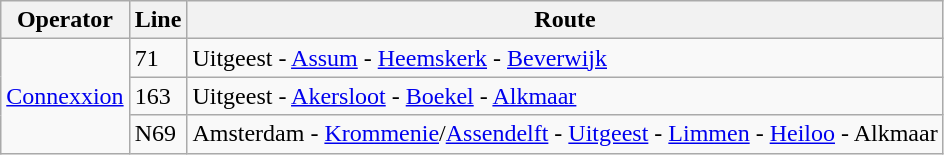<table class="wikitable vatop">
<tr>
<th>Operator</th>
<th>Line</th>
<th>Route</th>
</tr>
<tr>
<td rowspan="3"><a href='#'>Connexxion</a></td>
<td>71</td>
<td>Uitgeest - <a href='#'>Assum</a> - <a href='#'>Heemskerk</a> - <a href='#'>Beverwijk</a></td>
</tr>
<tr>
<td>163</td>
<td>Uitgeest - <a href='#'>Akersloot</a> - <a href='#'>Boekel</a> - <a href='#'>Alkmaar</a></td>
</tr>
<tr>
<td>N69</td>
<td>Amsterdam - <a href='#'>Krommenie</a>/<a href='#'>Assendelft</a> - <a href='#'>Uitgeest</a> - <a href='#'>Limmen</a> - <a href='#'>Heiloo</a> - Alkmaar</td>
</tr>
</table>
